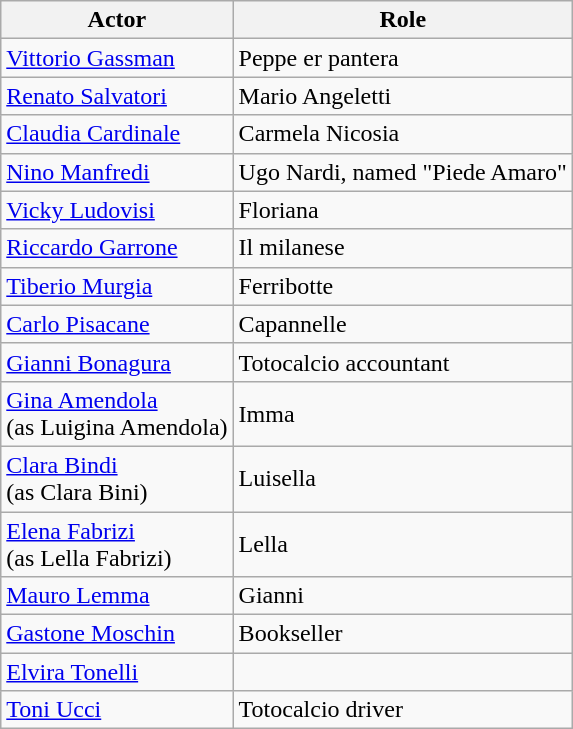<table class=wikitable>
<tr>
<th>Actor</th>
<th>Role</th>
</tr>
<tr>
<td><a href='#'>Vittorio Gassman</a></td>
<td>Peppe er pantera</td>
</tr>
<tr>
<td><a href='#'>Renato Salvatori</a></td>
<td>Mario Angeletti</td>
</tr>
<tr>
<td><a href='#'>Claudia Cardinale</a></td>
<td>Carmela Nicosia</td>
</tr>
<tr>
<td><a href='#'>Nino Manfredi</a></td>
<td>Ugo Nardi, named "Piede Amaro"</td>
</tr>
<tr>
<td><a href='#'>Vicky Ludovisi</a></td>
<td>Floriana</td>
</tr>
<tr>
<td><a href='#'>Riccardo Garrone</a></td>
<td>Il milanese</td>
</tr>
<tr>
<td><a href='#'>Tiberio Murgia</a></td>
<td>Ferribotte</td>
</tr>
<tr>
<td><a href='#'>Carlo Pisacane</a></td>
<td>Capannelle</td>
</tr>
<tr>
<td><a href='#'>Gianni Bonagura</a></td>
<td>Totocalcio accountant</td>
</tr>
<tr>
<td><a href='#'>Gina Amendola</a> <br>(as Luigina Amendola)</td>
<td>Imma</td>
</tr>
<tr>
<td><a href='#'>Clara Bindi</a> <br>(as Clara Bini)</td>
<td>Luisella</td>
</tr>
<tr>
<td><a href='#'>Elena Fabrizi</a> <br>(as Lella Fabrizi)</td>
<td>Lella</td>
</tr>
<tr>
<td><a href='#'>Mauro Lemma</a></td>
<td>Gianni</td>
</tr>
<tr>
<td><a href='#'>Gastone Moschin</a></td>
<td>Bookseller</td>
</tr>
<tr>
<td><a href='#'>Elvira Tonelli</a></td>
<td></td>
</tr>
<tr>
<td><a href='#'>Toni Ucci</a></td>
<td>Totocalcio driver</td>
</tr>
</table>
